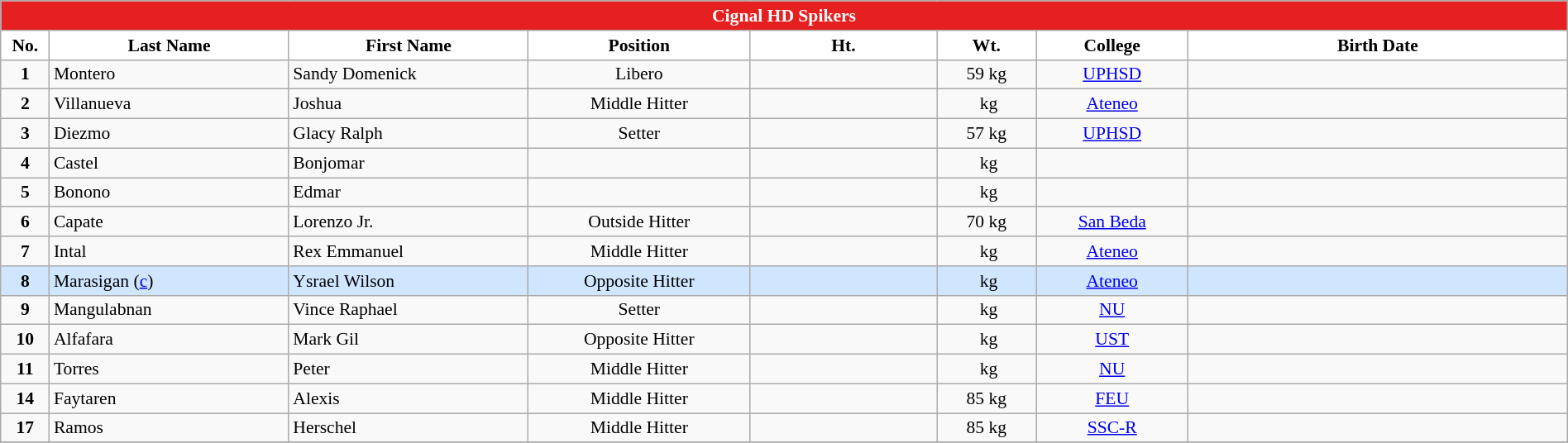<table class="wikitable" style="text-align:center; width: 100%; font-size:90%;">
<tr>
<th colspan="8" style= "background: #E62020; color: White; text-align: center;"><strong>Cignal HD Spikers</strong></th>
</tr>
<tr>
<th width=3px style="background: White; color: Black; text-align: center"><strong>No.</strong></th>
<th width=130px style="background: White; color: Black">Last Name</th>
<th width=130px style="background: White; color: Black">First Name</th>
<th width=120px style="background: White; color: Black">Position</th>
<th width=100px style="background: White; color: Black">Ht.</th>
<th width=50px style="background: White; color: Black">Wt.</th>
<th width=80px style="background: White; color: Black">College</th>
<th width=210px style="background: White; color: Black">Birth Date</th>
</tr>
<tr>
<td><strong>1</strong></td>
<td style="text-align: left">Montero</td>
<td style="text-align: left">Sandy Domenick</td>
<td>Libero</td>
<td></td>
<td>59 kg</td>
<td><a href='#'>UPHSD</a></td>
<td></td>
</tr>
<tr>
<td><strong>2</strong></td>
<td style="text-align: left">Villanueva</td>
<td style="text-align: left">Joshua</td>
<td>Middle Hitter</td>
<td></td>
<td> kg</td>
<td><a href='#'>Ateneo</a></td>
<td></td>
</tr>
<tr>
<td><strong>3</strong></td>
<td style="text-align: left">Diezmo</td>
<td style="text-align: left">Glacy Ralph</td>
<td>Setter</td>
<td></td>
<td>57 kg</td>
<td><a href='#'>UPHSD</a></td>
<td></td>
</tr>
<tr>
<td><strong>4</strong></td>
<td style="text-align: left">Castel</td>
<td style="text-align: left">Bonjomar</td>
<td></td>
<td></td>
<td> kg</td>
<td></td>
<td></td>
</tr>
<tr>
<td><strong>5</strong></td>
<td style="text-align: left">Bonono</td>
<td style="text-align: left">Edmar</td>
<td></td>
<td></td>
<td> kg</td>
<td></td>
<td></td>
</tr>
<tr>
<td><strong>6</strong></td>
<td style="text-align: left">Capate</td>
<td style="text-align: left">Lorenzo Jr.</td>
<td>Outside Hitter</td>
<td></td>
<td>70 kg</td>
<td><a href='#'>San Beda</a></td>
<td></td>
</tr>
<tr>
<td><strong>7</strong></td>
<td style="text-align: left">Intal</td>
<td style="text-align: left">Rex Emmanuel</td>
<td>Middle Hitter</td>
<td></td>
<td> kg</td>
<td><a href='#'>Ateneo</a></td>
<td></td>
</tr>
<tr bgcolor=#D0E6FF>
<td><strong>8</strong></td>
<td style="text-align: left">Marasigan (<a href='#'>c</a>)</td>
<td style="text-align: left">Ysrael Wilson</td>
<td>Opposite Hitter</td>
<td></td>
<td> kg</td>
<td><a href='#'>Ateneo</a></td>
<td></td>
</tr>
<tr>
<td><strong>9</strong></td>
<td style="text-align: left">Mangulabnan</td>
<td style="text-align: left">Vince Raphael</td>
<td>Setter</td>
<td></td>
<td> kg</td>
<td><a href='#'>NU</a></td>
<td></td>
</tr>
<tr>
<td><strong>10</strong></td>
<td style="text-align: left">Alfafara</td>
<td style="text-align: left">Mark Gil</td>
<td>Opposite Hitter</td>
<td></td>
<td> kg</td>
<td><a href='#'>UST</a></td>
<td></td>
</tr>
<tr>
<td><strong>11</strong></td>
<td style="text-align: left">Torres</td>
<td style="text-align: left">Peter</td>
<td>Middle Hitter</td>
<td></td>
<td> kg</td>
<td><a href='#'>NU</a></td>
<td></td>
</tr>
<tr>
<td><strong>14</strong></td>
<td style="text-align: left">Faytaren</td>
<td style="text-align: left">Alexis</td>
<td>Middle Hitter</td>
<td></td>
<td>85 kg</td>
<td><a href='#'>FEU</a></td>
<td></td>
</tr>
<tr>
<td><strong>17</strong></td>
<td style="text-align: left">Ramos</td>
<td style="text-align: left">Herschel</td>
<td>Middle Hitter</td>
<td></td>
<td>85 kg</td>
<td><a href='#'>SSC-R</a></td>
<td></td>
</tr>
<tr>
</tr>
</table>
